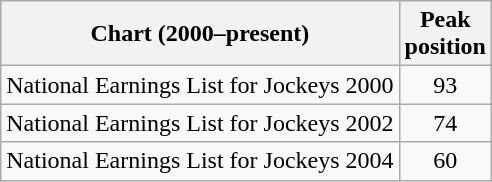<table class="wikitable sortable">
<tr>
<th>Chart (2000–present)</th>
<th>Peak<br>position</th>
</tr>
<tr>
<td>National Earnings List for Jockeys 2000</td>
<td style="text-align:center;">93</td>
</tr>
<tr>
<td>National Earnings List for Jockeys 2002</td>
<td style="text-align:center;">74</td>
</tr>
<tr>
<td>National Earnings List for Jockeys 2004</td>
<td style="text-align:center;">60</td>
</tr>
</table>
